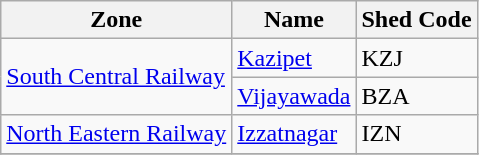<table class="wikitable">
<tr>
<th>Zone</th>
<th>Name</th>
<th>Shed Code</th>
</tr>
<tr>
<td rowspan="2"><a href='#'>South Central Railway</a></td>
<td><a href='#'>Kazipet</a></td>
<td>KZJ</td>
</tr>
<tr>
<td><a href='#'>Vijayawada</a></td>
<td>BZA</td>
</tr>
<tr>
<td><a href='#'>North Eastern Railway</a></td>
<td><a href='#'>Izzatnagar</a></td>
<td>IZN</td>
</tr>
<tr>
</tr>
</table>
